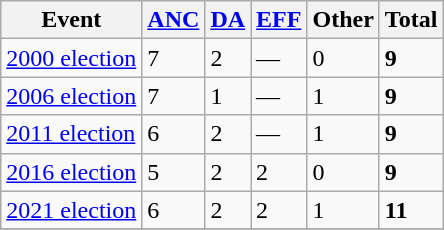<table class="wikitable">
<tr>
<th>Event</th>
<th><a href='#'>ANC</a></th>
<th><a href='#'>DA</a></th>
<th><a href='#'>EFF</a></th>
<th>Other</th>
<th>Total</th>
</tr>
<tr>
<td><a href='#'>2000 election</a></td>
<td>7</td>
<td>2</td>
<td>—</td>
<td>0</td>
<td><strong>9</strong></td>
</tr>
<tr>
<td><a href='#'>2006 election</a></td>
<td>7</td>
<td>1</td>
<td>—</td>
<td>1</td>
<td><strong>9</strong></td>
</tr>
<tr>
<td><a href='#'>2011 election</a></td>
<td>6</td>
<td>2</td>
<td>—</td>
<td>1</td>
<td><strong>9</strong></td>
</tr>
<tr>
<td><a href='#'>2016 election</a></td>
<td>5</td>
<td>2</td>
<td>2</td>
<td>0</td>
<td><strong>9</strong></td>
</tr>
<tr>
<td><a href='#'>2021 election</a></td>
<td>6</td>
<td>2</td>
<td>2</td>
<td>1</td>
<td><strong>11</strong></td>
</tr>
<tr>
</tr>
</table>
